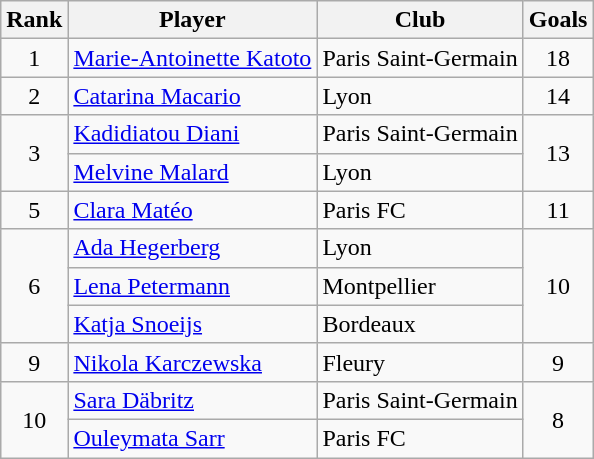<table class="wikitable" style="text-align:center">
<tr>
<th>Rank</th>
<th>Player</th>
<th>Club</th>
<th>Goals</th>
</tr>
<tr>
<td>1</td>
<td align="left"> <a href='#'>Marie-Antoinette Katoto</a></td>
<td align="left">Paris Saint-Germain</td>
<td>18</td>
</tr>
<tr>
<td>2</td>
<td align="left"> <a href='#'>Catarina Macario</a></td>
<td align="left">Lyon</td>
<td>14</td>
</tr>
<tr>
<td rowspan=2>3</td>
<td align="left"> <a href='#'>Kadidiatou Diani</a></td>
<td align="left">Paris Saint-Germain</td>
<td rowspan=2>13</td>
</tr>
<tr>
<td align="left"> <a href='#'>Melvine Malard</a></td>
<td align="left">Lyon</td>
</tr>
<tr>
<td>5</td>
<td align="left"> <a href='#'>Clara Matéo</a></td>
<td align="left">Paris FC</td>
<td>11</td>
</tr>
<tr>
<td rowspan=3>6</td>
<td align="left"> <a href='#'>Ada Hegerberg</a></td>
<td align="left">Lyon</td>
<td rowspan=3>10</td>
</tr>
<tr>
<td align="left"> <a href='#'>Lena Petermann</a></td>
<td align="left">Montpellier</td>
</tr>
<tr>
<td align="left"> <a href='#'>Katja Snoeijs</a></td>
<td align="left">Bordeaux</td>
</tr>
<tr>
<td>9</td>
<td align="left"> <a href='#'>Nikola Karczewska</a></td>
<td align="left">Fleury</td>
<td>9</td>
</tr>
<tr>
<td rowspan=2>10</td>
<td align="left"> <a href='#'>Sara Däbritz</a></td>
<td align="left">Paris Saint-Germain</td>
<td rowspan=2>8</td>
</tr>
<tr>
<td align="left"> <a href='#'>Ouleymata Sarr</a></td>
<td align="left">Paris FC</td>
</tr>
</table>
